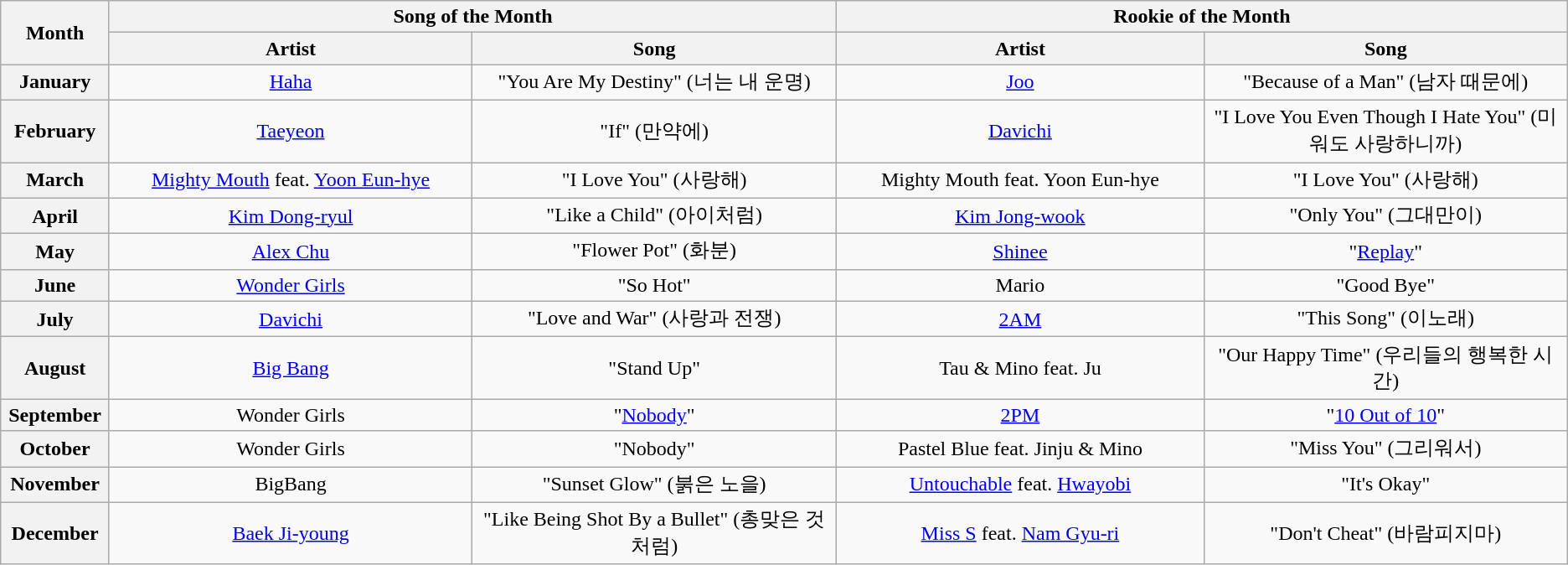<table class="wikitable plainrowheaders" style="text-align:center;">
<tr>
<th rowspan="2" style="width:5em;">Month</th>
<th colspan="2">Song of the Month</th>
<th colspan="2">Rookie of the Month</th>
</tr>
<tr>
<th style="width:20em;">Artist</th>
<th style="width:20em;">Song</th>
<th style="width:20em;">Artist</th>
<th style="width:20em;">Song</th>
</tr>
<tr>
<th>January</th>
<td><a href='#'>Haha</a></td>
<td>"You Are My Destiny" (너는 내 운명)</td>
<td><a href='#'>Joo</a></td>
<td>"Because of a Man" (남자 때문에)</td>
</tr>
<tr>
<th>February</th>
<td><a href='#'>Taeyeon</a></td>
<td>"If" (만약에)</td>
<td><a href='#'>Davichi</a></td>
<td>"I Love You Even Though I Hate You" (미워도 사랑하니까)</td>
</tr>
<tr>
<th>March</th>
<td><a href='#'>Mighty Mouth</a> feat. <a href='#'>Yoon Eun-hye</a></td>
<td>"I Love You" (사랑해)</td>
<td>Mighty Mouth feat. Yoon Eun-hye</td>
<td>"I Love You" (사랑해)</td>
</tr>
<tr>
<th>April</th>
<td><a href='#'>Kim Dong-ryul</a></td>
<td>"Like a Child" (아이처럼)</td>
<td><a href='#'>Kim Jong-wook</a></td>
<td>"Only You" (그대만이)</td>
</tr>
<tr>
<th>May</th>
<td><a href='#'>Alex Chu</a></td>
<td>"Flower Pot" (화분)</td>
<td><a href='#'>Shinee</a></td>
<td>"<a href='#'>Replay</a>"</td>
</tr>
<tr>
<th>June</th>
<td><a href='#'>Wonder Girls</a></td>
<td>"So Hot"</td>
<td>Mario</td>
<td>"Good Bye"</td>
</tr>
<tr>
<th>July</th>
<td><a href='#'>Davichi</a></td>
<td>"Love and War" (사랑과 전쟁)</td>
<td><a href='#'>2AM</a></td>
<td>"This Song" (이노래)</td>
</tr>
<tr>
<th>August</th>
<td><a href='#'>Big Bang</a></td>
<td>"Stand Up"</td>
<td>Tau & Mino feat. Ju</td>
<td>"Our Happy Time" (우리들의 행복한 시간)</td>
</tr>
<tr>
<th>September</th>
<td>Wonder Girls</td>
<td>"<a href='#'>Nobody</a>"</td>
<td><a href='#'>2PM</a></td>
<td>"<a href='#'>10 Out of 10</a>"</td>
</tr>
<tr>
<th>October</th>
<td>Wonder Girls</td>
<td>"Nobody"</td>
<td>Pastel Blue feat. Jinju & Mino</td>
<td>"Miss You" (그리워서)</td>
</tr>
<tr>
<th>November</th>
<td>BigBang</td>
<td>"Sunset Glow" (붉은 노을)</td>
<td><a href='#'>Untouchable</a> feat. <a href='#'>Hwayobi</a></td>
<td>"It's Okay"</td>
</tr>
<tr>
<th>December</th>
<td><a href='#'>Baek Ji-young</a></td>
<td>"Like Being Shot By a Bullet" (총맞은 것처럼)</td>
<td><a href='#'>Miss S</a> feat. <a href='#'>Nam Gyu-ri</a></td>
<td>"Don't Cheat" (바람피지마)</td>
</tr>
</table>
